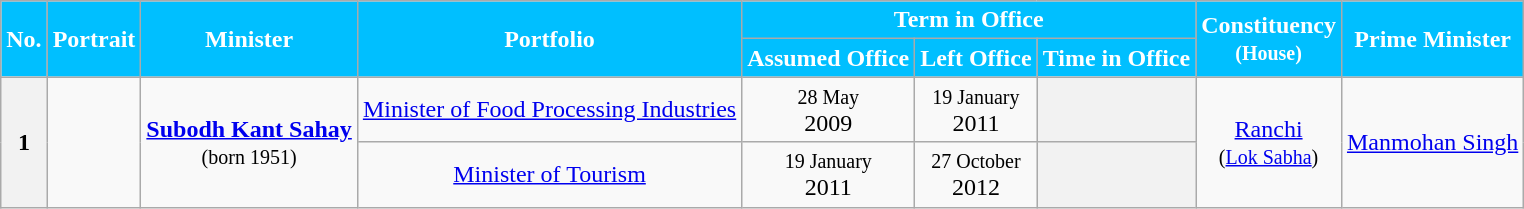<table class="wikitable sortable" style="text-align:center;">
<tr>
<th rowspan="2" style="background-color:#00BFFF;color:white">No.</th>
<th rowspan="2" style="background-color:#00BFFF;color:white">Portrait</th>
<th rowspan="2" style="background-color:#00BFFF;color:white">Minister</th>
<th rowspan="2" style="background-color:#00BFFF;color:white">Portfolio</th>
<th colspan="3" style="background-color:#00BFFF;color:white">Term in Office</th>
<th rowspan="2" style="background-color:#00BFFF;color:white">Constituency<br><small>(House)</small></th>
<th rowspan="2" style="background-color:#00BFFF;color:white">Prime Minister</th>
</tr>
<tr>
<th style="background-color:#00BFFF;color:white">Assumed Office</th>
<th style="background-color:#00BFFF;color:white">Left Office</th>
<th style="background-color:#00BFFF;color:white">Time in Office</th>
</tr>
<tr>
<th rowspan="2">1</th>
<td rowspan="2"></td>
<td rowspan=2><strong><a href='#'>Subodh Kant Sahay</a></strong><br><small>(born 1951)</small></td>
<td><a href='#'>Minister of Food Processing Industries</a></td>
<td><small>28 May</small><br>2009</td>
<td><small>19 January</small><br>2011</td>
<th><strong></strong></th>
<td rowspan="2"><a href='#'>Ranchi</a><br><small>(<a href='#'>Lok Sabha</a>)</small></td>
<td rowspan="2"><a href='#'>Manmohan Singh</a></td>
</tr>
<tr>
<td><a href='#'>Minister of Tourism</a></td>
<td><small>19 January</small><br>2011</td>
<td><small>27 October</small><br>2012</td>
<th><strong></strong></th>
</tr>
</table>
